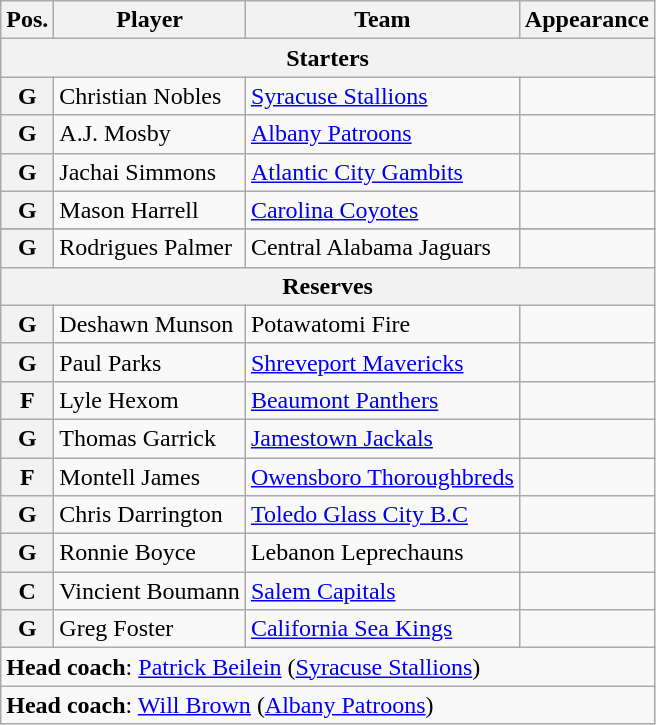<table class="wikitable">
<tr>
<th>Pos.</th>
<th>Player</th>
<th>Team</th>
<th>Appearance</th>
</tr>
<tr>
<th colspan="4">Starters</th>
</tr>
<tr>
<th>G</th>
<td>Christian Nobles</td>
<td><a href='#'>Syracuse Stallions</a></td>
<td></td>
</tr>
<tr>
<th>G</th>
<td>A.J. Mosby</td>
<td><a href='#'>Albany Patroons</a></td>
<td></td>
</tr>
<tr>
<th>G</th>
<td>Jachai Simmons</td>
<td><a href='#'>Atlantic City Gambits</a></td>
<td></td>
</tr>
<tr>
<th>G</th>
<td>Mason Harrell</td>
<td><a href='#'>Carolina Coyotes</a></td>
<td></td>
</tr>
<tr>
</tr>
<tr>
<th>G</th>
<td>Rodrigues Palmer</td>
<td>Central Alabama Jaguars</td>
<td></td>
</tr>
<tr>
<th colspan="4">Reserves</th>
</tr>
<tr>
<th>G</th>
<td>Deshawn Munson</td>
<td>Potawatomi Fire</td>
<td></td>
</tr>
<tr>
<th>G</th>
<td>Paul Parks</td>
<td><a href='#'>Shreveport Mavericks</a></td>
<td></td>
</tr>
<tr>
<th>F</th>
<td>Lyle Hexom</td>
<td><a href='#'>Beaumont Panthers</a></td>
<td></td>
</tr>
<tr>
<th>G</th>
<td>Thomas Garrick</td>
<td><a href='#'>Jamestown Jackals</a></td>
<td></td>
</tr>
<tr>
<th>F</th>
<td>Montell James</td>
<td><a href='#'>Owensboro Thoroughbreds</a></td>
<td></td>
</tr>
<tr>
<th>G</th>
<td>Chris Darrington</td>
<td><a href='#'>Toledo Glass City B.C</a></td>
<td></td>
</tr>
<tr>
<th>G</th>
<td>Ronnie Boyce</td>
<td>Lebanon Leprechauns</td>
<td></td>
</tr>
<tr>
<th>C</th>
<td>Vincient Boumann</td>
<td><a href='#'>Salem Capitals</a></td>
<td></td>
</tr>
<tr>
<th>G</th>
<td>Greg Foster</td>
<td><a href='#'>California Sea Kings</a></td>
<td></td>
</tr>
<tr>
<td colspan="4"><strong>Head coach</strong>: <a href='#'>Patrick Beilein</a> (<a href='#'>Syracuse Stallions</a>)</td>
</tr>
<tr>
<td colspan="4"><strong>Head coach</strong>: <a href='#'>Will Brown</a> (<a href='#'>Albany Patroons</a>)</td>
</tr>
</table>
